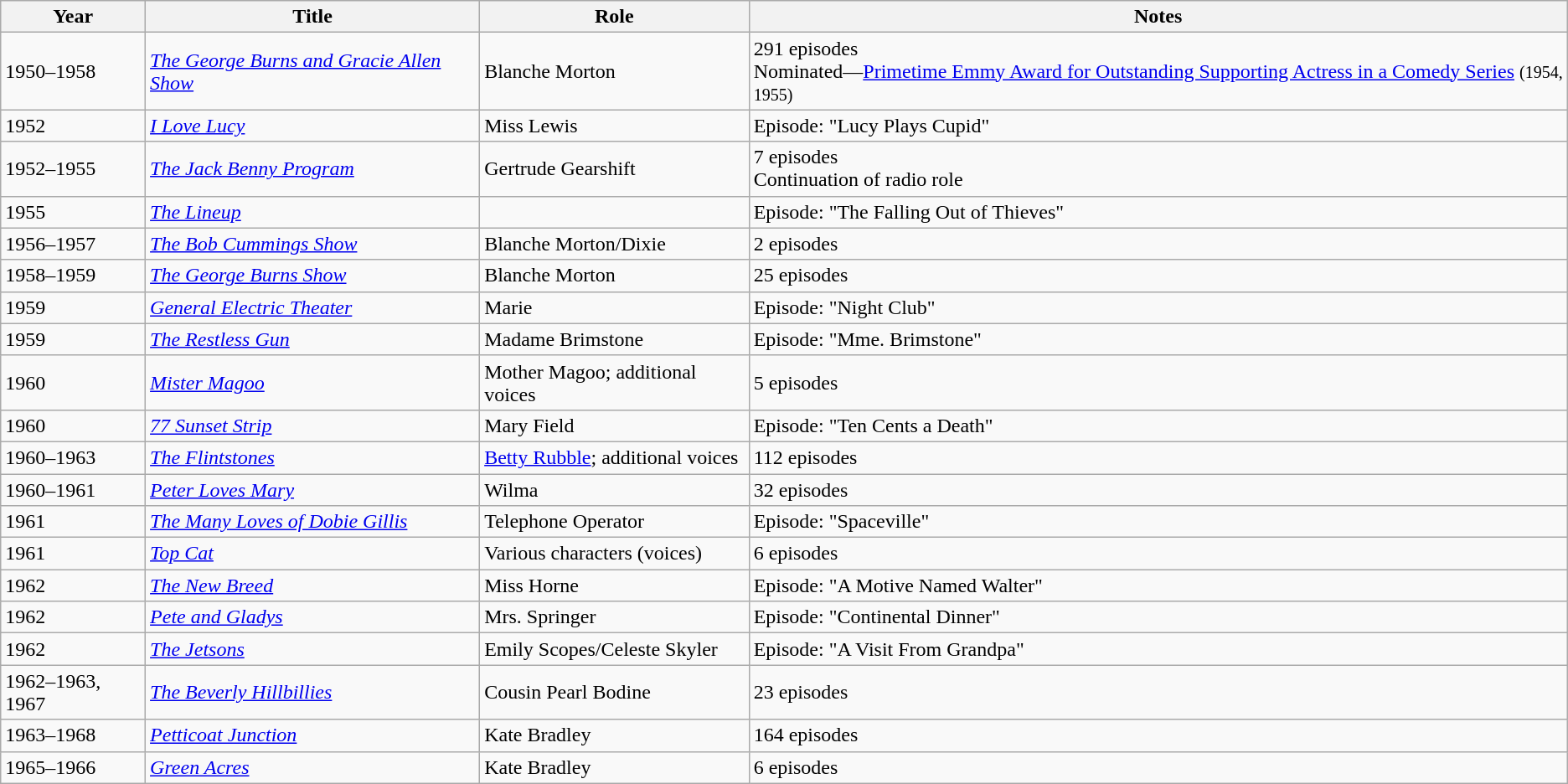<table class="wikitable sortable">
<tr>
<th>Year</th>
<th>Title</th>
<th>Role</th>
<th class="unsortable">Notes</th>
</tr>
<tr>
<td>1950–1958</td>
<td><em><a href='#'>The George Burns and Gracie Allen Show</a></em></td>
<td>Blanche Morton</td>
<td>291 episodes<br>Nominated—<a href='#'>Primetime Emmy Award for Outstanding Supporting Actress in a Comedy Series</a> <small>(1954, 1955)</small></td>
</tr>
<tr>
<td>1952</td>
<td><em><a href='#'>I Love Lucy</a></em></td>
<td>Miss Lewis</td>
<td>Episode: "Lucy Plays Cupid"</td>
</tr>
<tr>
<td>1952–1955</td>
<td><em><a href='#'>The Jack Benny Program</a></em></td>
<td>Gertrude Gearshift</td>
<td>7 episodes<br>Continuation of radio role</td>
</tr>
<tr>
<td>1955</td>
<td><em><a href='#'>The Lineup</a></em></td>
<td></td>
<td>Episode: "The Falling Out of Thieves"</td>
</tr>
<tr>
<td>1956–1957</td>
<td><em><a href='#'>The Bob Cummings Show</a></em></td>
<td>Blanche Morton/Dixie</td>
<td>2 episodes</td>
</tr>
<tr>
<td>1958–1959</td>
<td><em><a href='#'>The George Burns Show</a></em></td>
<td>Blanche Morton</td>
<td>25 episodes</td>
</tr>
<tr>
<td>1959</td>
<td><em><a href='#'>General Electric Theater</a></em></td>
<td>Marie</td>
<td>Episode: "Night Club"</td>
</tr>
<tr>
<td>1959</td>
<td><em><a href='#'>The Restless Gun</a></em></td>
<td>Madame Brimstone</td>
<td>Episode: "Mme. Brimstone"</td>
</tr>
<tr>
<td>1960</td>
<td><em><a href='#'>Mister Magoo</a></em></td>
<td>Mother Magoo; additional voices</td>
<td>5 episodes</td>
</tr>
<tr>
<td>1960</td>
<td><em><a href='#'>77 Sunset Strip</a></em></td>
<td>Mary Field</td>
<td>Episode: "Ten Cents a Death"</td>
</tr>
<tr>
<td>1960–1963</td>
<td><em><a href='#'>The Flintstones</a></em></td>
<td><a href='#'>Betty Rubble</a>; additional voices</td>
<td>112 episodes</td>
</tr>
<tr>
<td>1960–1961</td>
<td><em><a href='#'>Peter Loves Mary</a></em></td>
<td>Wilma</td>
<td>32 episodes</td>
</tr>
<tr>
<td>1961</td>
<td><em><a href='#'>The Many Loves of Dobie Gillis</a></em></td>
<td>Telephone Operator</td>
<td>Episode: "Spaceville"</td>
</tr>
<tr>
<td>1961</td>
<td><em><a href='#'>Top Cat</a></em></td>
<td>Various characters (voices)</td>
<td>6 episodes</td>
</tr>
<tr>
<td>1962</td>
<td><em><a href='#'>The New Breed</a></em></td>
<td>Miss Horne</td>
<td>Episode: "A Motive Named Walter"</td>
</tr>
<tr>
<td>1962</td>
<td><em><a href='#'>Pete and Gladys</a></em></td>
<td>Mrs. Springer</td>
<td>Episode: "Continental Dinner"</td>
</tr>
<tr>
<td>1962</td>
<td><em><a href='#'>The Jetsons</a></em></td>
<td>Emily Scopes/Celeste Skyler</td>
<td>Episode: "A Visit From Grandpa"</td>
</tr>
<tr>
<td>1962–1963, 1967</td>
<td><em><a href='#'>The Beverly Hillbillies</a></em></td>
<td>Cousin Pearl Bodine</td>
<td>23 episodes</td>
</tr>
<tr>
<td>1963–1968</td>
<td><em><a href='#'>Petticoat Junction</a></em></td>
<td>Kate Bradley</td>
<td>164 episodes</td>
</tr>
<tr>
<td>1965–1966</td>
<td><em><a href='#'>Green Acres</a></em></td>
<td>Kate Bradley</td>
<td>6 episodes</td>
</tr>
</table>
